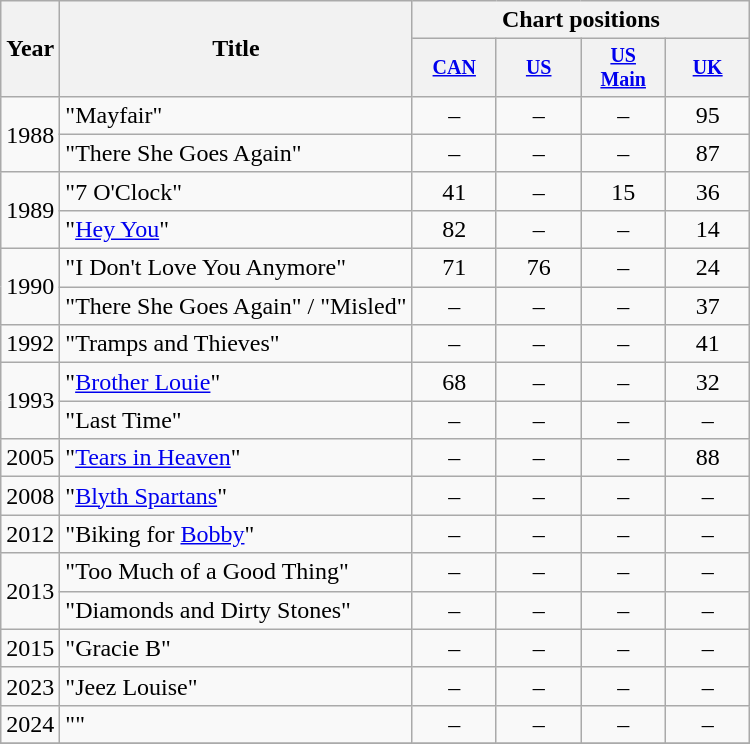<table class="wikitable" style="text-align:center;">
<tr>
<th scope="col" rowspan="2">Year</th>
<th scope="col" rowspan="2">Title</th>
<th scope="col" colspan="4">Chart positions</th>
</tr>
<tr style="font-size:smaller;">
<th scope="col" style="width:50px;"><a href='#'>CAN</a></th>
<th scope="col" style="width:50px;"><a href='#'>US</a></th>
<th scope="col" style="width:50px;"><a href='#'>US Main</a></th>
<th scope="col" style="width:50px;"><a href='#'>UK</a></th>
</tr>
<tr>
<td rowspan="2">1988</td>
<td style="text-align:left;">"Mayfair"</td>
<td>–</td>
<td>–</td>
<td>–</td>
<td>95</td>
</tr>
<tr>
<td style="text-align:left;">"There She Goes Again"</td>
<td>–</td>
<td>–</td>
<td>–</td>
<td>87</td>
</tr>
<tr>
<td rowspan="2">1989</td>
<td style="text-align:left;">"7 O'Clock"</td>
<td>41</td>
<td>–</td>
<td>15</td>
<td>36</td>
</tr>
<tr>
<td style="text-align:left;">"<a href='#'>Hey You</a>"</td>
<td>82</td>
<td>–</td>
<td>–</td>
<td>14</td>
</tr>
<tr>
<td rowspan="2">1990</td>
<td style="text-align:left;">"I Don't Love You Anymore"</td>
<td>71</td>
<td>76</td>
<td>–</td>
<td>24</td>
</tr>
<tr>
<td style="text-align:left;">"There She Goes Again" / "Misled"</td>
<td>–</td>
<td>–</td>
<td>–</td>
<td>37</td>
</tr>
<tr>
<td>1992</td>
<td style="text-align:left;">"Tramps and Thieves"</td>
<td>–</td>
<td>–</td>
<td>–</td>
<td>41</td>
</tr>
<tr>
<td rowspan="2">1993</td>
<td style="text-align:left;">"<a href='#'>Brother Louie</a>"</td>
<td>68</td>
<td>–</td>
<td>–</td>
<td>32</td>
</tr>
<tr>
<td style="text-align:left;">"Last Time"</td>
<td>–</td>
<td>–</td>
<td>–</td>
<td>–</td>
</tr>
<tr>
<td>2005</td>
<td style="text-align:left;">"<a href='#'>Tears in Heaven</a>"</td>
<td>–</td>
<td>–</td>
<td>–</td>
<td>88</td>
</tr>
<tr>
<td>2008</td>
<td style="text-align:left;">"<a href='#'>Blyth Spartans</a>"</td>
<td>–</td>
<td>–</td>
<td>–</td>
<td>–</td>
</tr>
<tr>
<td>2012</td>
<td style="text-align:left;">"Biking for <a href='#'>Bobby</a>"</td>
<td>–</td>
<td>–</td>
<td>–</td>
<td>–</td>
</tr>
<tr>
<td rowspan="2">2013</td>
<td style="text-align:left;">"Too Much of a Good Thing"</td>
<td>–</td>
<td>–</td>
<td>–</td>
<td>–</td>
</tr>
<tr>
<td style="text-align:left;">"Diamonds and Dirty Stones"</td>
<td>–</td>
<td>–</td>
<td>–</td>
<td>–</td>
</tr>
<tr>
<td>2015</td>
<td style="text-align:left;">"Gracie B"</td>
<td>–</td>
<td>–</td>
<td>–</td>
<td>–</td>
</tr>
<tr>
<td>2023</td>
<td style="text-align:left;">"Jeez Louise"</td>
<td>–</td>
<td>–</td>
<td>–</td>
<td>–</td>
</tr>
<tr>
<td>2024</td>
<td style="text-align:left;">""</td>
<td>–</td>
<td>–</td>
<td>–</td>
<td>–</td>
</tr>
<tr>
</tr>
</table>
